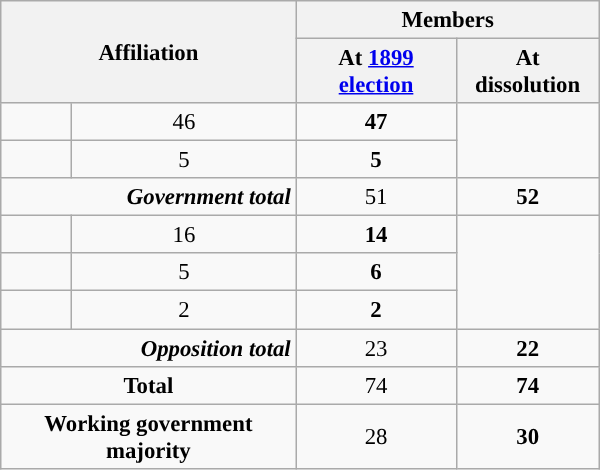<table class="wikitable" border="1" style="font-size:95%; width:300pt; text-align:center">
<tr>
<th colspan="2" rowspan="2" style="text-align:center;vertical-align:middle; ">Affiliation</th>
<th colspan="2" style="vertical-align:top;">Members</th>
</tr>
<tr>
<th>At <a href='#'>1899 election</a></th>
<th>At dissolution</th>
</tr>
<tr>
<td></td>
<td>46</td>
<td><strong>47</strong></td>
</tr>
<tr>
<td></td>
<td>5</td>
<td><strong>5</strong></td>
</tr>
<tr>
<td colspan="2" style="text-align:right; "><strong><em>Government total</em></strong></td>
<td>51</td>
<td><strong>52</strong></td>
</tr>
<tr>
<td></td>
<td>16</td>
<td><strong>14</strong></td>
</tr>
<tr>
<td></td>
<td>5</td>
<td><strong>6</strong></td>
</tr>
<tr>
<td></td>
<td>2</td>
<td><strong>2</strong></td>
</tr>
<tr>
<td colspan="2" style="text-align:right;"><strong><em>Opposition total</em></strong></td>
<td>23</td>
<td><strong>22</strong></td>
</tr>
<tr>
<td colspan="2"><strong>Total</strong></td>
<td>74</td>
<td><strong>74</strong></td>
</tr>
<tr>
<td colspan="2"><strong>Working government majority</strong></td>
<td>28</td>
<td><strong>30</strong></td>
</tr>
</table>
